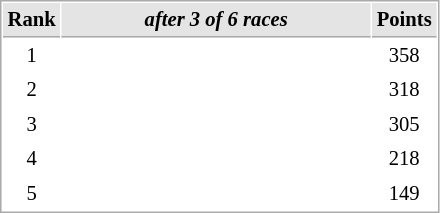<table cellspacing="1" cellpadding="3" style="border:1px solid #aaa; font-size:86%;">
<tr style="background:#e4e4e4;">
<th style="border-bottom:1px solid #aaa; width:10px;">Rank</th>
<th style="border-bottom:1px solid #aaa; width:200px;"><em>after 3 of 6 races</em></th>
<th style="border-bottom:1px solid #aaa; width:20px;">Points</th>
</tr>
<tr>
<td align=center>1</td>
<td></td>
<td align=center>358</td>
</tr>
<tr>
<td align=center>2</td>
<td></td>
<td align=center>318</td>
</tr>
<tr>
<td align=center>3</td>
<td></td>
<td align=center>305</td>
</tr>
<tr>
<td align=center>4</td>
<td></td>
<td align=center>218</td>
</tr>
<tr>
<td align=center>5</td>
<td></td>
<td align=center>149</td>
</tr>
</table>
